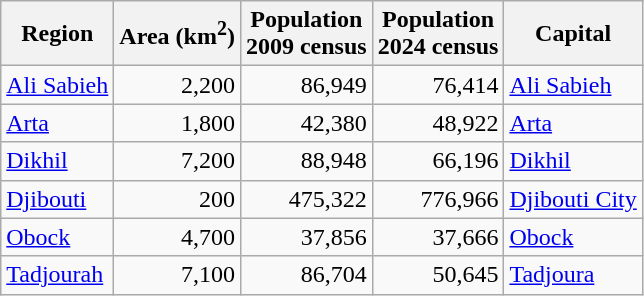<table class="wikitable sortable"be>
<tr>
<th>Region</th>
<th>Area (km<sup>2</sup>)</th>
<th>Population<br>2009 census</th>
<th>Population<br>2024 census</th>
<th>Capital</th>
</tr>
<tr>
<td><a href='#'>Ali Sabieh</a></td>
<td align="right">2,200</td>
<td align="right">86,949</td>
<td align="right">76,414</td>
<td><a href='#'>Ali Sabieh</a></td>
</tr>
<tr>
<td><a href='#'>Arta</a></td>
<td align="right">1,800</td>
<td align="right">42,380</td>
<td align="right">48,922</td>
<td><a href='#'>Arta</a></td>
</tr>
<tr>
<td><a href='#'>Dikhil</a></td>
<td align="right">7,200</td>
<td align="right">88,948</td>
<td align="right">66,196</td>
<td><a href='#'>Dikhil</a></td>
</tr>
<tr>
<td><a href='#'>Djibouti</a></td>
<td align="right">200</td>
<td align="right">475,322</td>
<td align="right">776,966</td>
<td><a href='#'>Djibouti City</a></td>
</tr>
<tr>
<td><a href='#'>Obock</a></td>
<td align="right">4,700</td>
<td align="right">37,856</td>
<td align="right">37,666</td>
<td><a href='#'>Obock</a></td>
</tr>
<tr>
<td><a href='#'>Tadjourah</a></td>
<td align="right">7,100</td>
<td align="right">86,704</td>
<td align="right">50,645</td>
<td><a href='#'>Tadjoura</a></td>
</tr>
</table>
